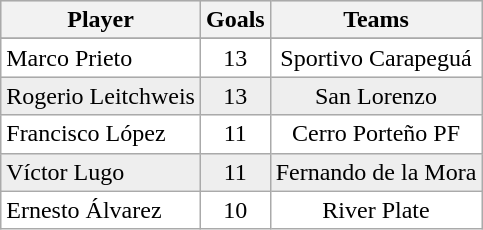<table class="wikitable">
<tr style="background:#dddddd;">
<th colspan=1 align=center>Player</th>
<th colspan=1 align=center>Goals</th>
<th colspan=1 align=center>Teams</th>
</tr>
<tr>
</tr>
<tr align=center style="background:#ffffff;">
<td align=left>Marco Prieto</td>
<td>13</td>
<td>Sportivo Carapeguá</td>
</tr>
<tr align=center style="background:#eeeeee;">
<td align=left>Rogerio Leitchweis</td>
<td>13</td>
<td>San Lorenzo</td>
</tr>
<tr align=center style="background:#ffffff;">
<td align=left>Francisco López</td>
<td>11</td>
<td>Cerro Porteño PF</td>
</tr>
<tr align=center style="background:#eeeeee;">
<td align=left>Víctor Lugo</td>
<td>11</td>
<td>Fernando de la Mora</td>
</tr>
<tr align=center style="background:#ffffff;">
<td align=left>Ernesto Álvarez</td>
<td>10</td>
<td>River Plate</td>
</tr>
</table>
